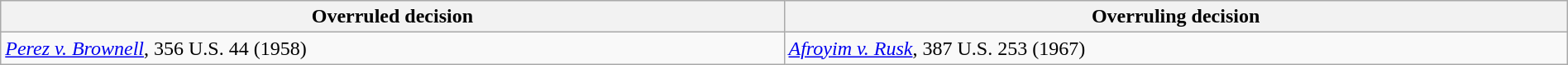<table class="wikitable sortable collapsible" style="width:100%">
<tr>
<th width="50%">Overruled decision</th>
<th width="50%">Overruling decision</th>
</tr>
<tr valign="top">
<td><em><a href='#'>Perez v. Brownell</a></em>, 356 U.S. 44 (1958)</td>
<td><em><a href='#'>Afroyim v. Rusk</a></em>, 387 U.S. 253 (1967)</td>
</tr>
</table>
